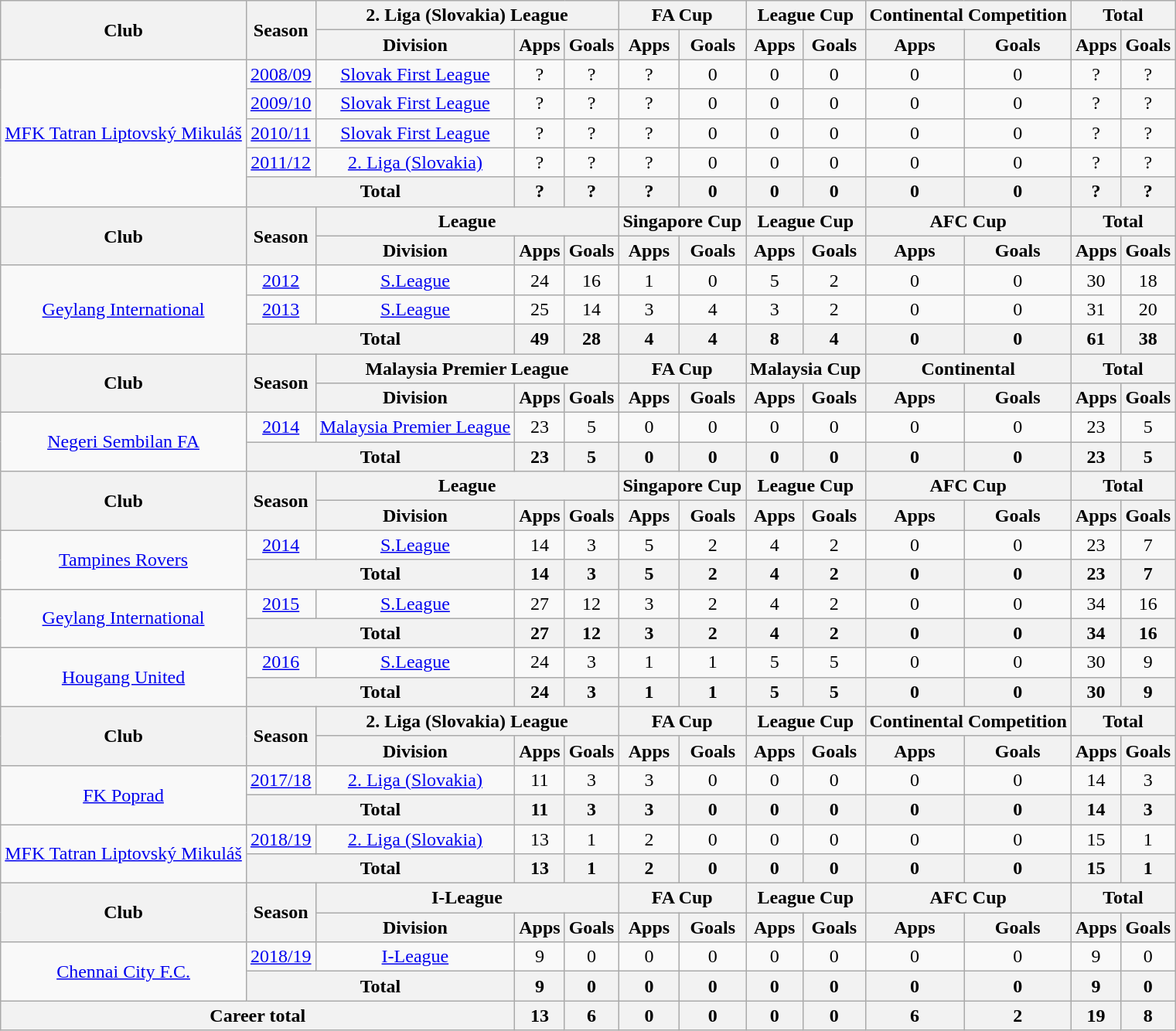<table class="wikitable" style="text-align: center">
<tr>
<th rowspan="2">Club</th>
<th rowspan="2">Season</th>
<th colspan="3">2. Liga (Slovakia) League</th>
<th colspan="2">FA Cup</th>
<th colspan="2">League Cup</th>
<th colspan="2">Continental Competition</th>
<th colspan="2">Total</th>
</tr>
<tr>
<th>Division</th>
<th>Apps</th>
<th>Goals</th>
<th>Apps</th>
<th>Goals</th>
<th>Apps</th>
<th>Goals</th>
<th>Apps</th>
<th>Goals</th>
<th>Apps</th>
<th>Goals</th>
</tr>
<tr>
<td rowspan="5"><a href='#'>MFK Tatran Liptovský Mikuláš</a></td>
<td><a href='#'>2008/09</a></td>
<td><a href='#'>Slovak First League</a></td>
<td>?</td>
<td>?</td>
<td>?</td>
<td>0</td>
<td>0</td>
<td>0</td>
<td>0</td>
<td>0</td>
<td>?</td>
<td>?</td>
</tr>
<tr>
<td><a href='#'>2009/10</a></td>
<td><a href='#'>Slovak First League</a></td>
<td>?</td>
<td>?</td>
<td>?</td>
<td>0</td>
<td>0</td>
<td>0</td>
<td>0</td>
<td>0</td>
<td>?</td>
<td>?</td>
</tr>
<tr>
<td><a href='#'>2010/11</a></td>
<td><a href='#'>Slovak First League</a></td>
<td>?</td>
<td>?</td>
<td>?</td>
<td>0</td>
<td>0</td>
<td>0</td>
<td>0</td>
<td>0</td>
<td>?</td>
<td>?</td>
</tr>
<tr>
<td><a href='#'>2011/12</a></td>
<td><a href='#'>2. Liga (Slovakia)</a></td>
<td>?</td>
<td>?</td>
<td>?</td>
<td>0</td>
<td>0</td>
<td>0</td>
<td>0</td>
<td>0</td>
<td>?</td>
<td>?</td>
</tr>
<tr>
<th colspan=2>Total</th>
<th>?</th>
<th>?</th>
<th>?</th>
<th>0</th>
<th>0</th>
<th>0</th>
<th>0</th>
<th>0</th>
<th>?</th>
<th>?</th>
</tr>
<tr>
<th rowspan="2">Club</th>
<th rowspan="2">Season</th>
<th colspan="3">League</th>
<th colspan="2">Singapore Cup</th>
<th colspan="2">League Cup</th>
<th colspan="2">AFC Cup</th>
<th colspan="2">Total</th>
</tr>
<tr>
<th>Division</th>
<th>Apps</th>
<th>Goals</th>
<th>Apps</th>
<th>Goals</th>
<th>Apps</th>
<th>Goals</th>
<th>Apps</th>
<th>Goals</th>
<th>Apps</th>
<th>Goals</th>
</tr>
<tr>
<td rowspan="3"><a href='#'>Geylang International</a></td>
<td><a href='#'>2012</a></td>
<td><a href='#'>S.League</a></td>
<td>24</td>
<td>16</td>
<td>1</td>
<td>0</td>
<td>5</td>
<td>2</td>
<td>0</td>
<td>0</td>
<td>30</td>
<td>18</td>
</tr>
<tr>
<td><a href='#'>2013</a></td>
<td><a href='#'>S.League</a></td>
<td>25</td>
<td>14</td>
<td>3</td>
<td>4</td>
<td>3</td>
<td>2</td>
<td>0</td>
<td>0</td>
<td>31</td>
<td>20</td>
</tr>
<tr>
<th colspan=2>Total</th>
<th>49</th>
<th>28</th>
<th>4</th>
<th>4</th>
<th>8</th>
<th>4</th>
<th>0</th>
<th>0</th>
<th>61</th>
<th>38</th>
</tr>
<tr>
<th rowspan="2">Club</th>
<th rowspan="2">Season</th>
<th colspan="3">Malaysia Premier League</th>
<th colspan="2">FA Cup</th>
<th colspan="2">Malaysia Cup</th>
<th colspan="2">Continental</th>
<th colspan="2">Total</th>
</tr>
<tr>
<th>Division</th>
<th>Apps</th>
<th>Goals</th>
<th>Apps</th>
<th>Goals</th>
<th>Apps</th>
<th>Goals</th>
<th>Apps</th>
<th>Goals</th>
<th>Apps</th>
<th>Goals</th>
</tr>
<tr>
<td rowspan="2"><a href='#'>Negeri Sembilan FA</a></td>
<td><a href='#'>2014</a></td>
<td><a href='#'>Malaysia Premier League</a></td>
<td>23</td>
<td>5</td>
<td>0</td>
<td>0</td>
<td>0</td>
<td>0</td>
<td>0</td>
<td>0</td>
<td>23</td>
<td>5</td>
</tr>
<tr>
<th colspan=2>Total</th>
<th>23</th>
<th>5</th>
<th>0</th>
<th>0</th>
<th>0</th>
<th>0</th>
<th>0</th>
<th>0</th>
<th>23</th>
<th>5</th>
</tr>
<tr>
<th rowspan="2">Club</th>
<th rowspan="2">Season</th>
<th colspan="3">League</th>
<th colspan="2">Singapore Cup</th>
<th colspan="2">League Cup</th>
<th colspan="2">AFC Cup</th>
<th colspan="2">Total</th>
</tr>
<tr>
<th>Division</th>
<th>Apps</th>
<th>Goals</th>
<th>Apps</th>
<th>Goals</th>
<th>Apps</th>
<th>Goals</th>
<th>Apps</th>
<th>Goals</th>
<th>Apps</th>
<th>Goals</th>
</tr>
<tr>
<td rowspan="2"><a href='#'>Tampines Rovers</a></td>
<td><a href='#'>2014</a></td>
<td><a href='#'>S.League</a></td>
<td>14</td>
<td>3</td>
<td>5</td>
<td>2</td>
<td>4</td>
<td>2</td>
<td>0</td>
<td>0</td>
<td>23</td>
<td>7</td>
</tr>
<tr>
<th colspan=2>Total</th>
<th>14</th>
<th>3</th>
<th>5</th>
<th>2</th>
<th>4</th>
<th>2</th>
<th>0</th>
<th>0</th>
<th>23</th>
<th>7</th>
</tr>
<tr>
<td rowspan="2"><a href='#'>Geylang International</a></td>
<td><a href='#'>2015</a></td>
<td><a href='#'>S.League</a></td>
<td>27</td>
<td>12</td>
<td>3</td>
<td>2</td>
<td>4</td>
<td>2</td>
<td>0</td>
<td>0</td>
<td>34</td>
<td>16</td>
</tr>
<tr>
<th colspan=2>Total</th>
<th>27</th>
<th>12</th>
<th>3</th>
<th>2</th>
<th>4</th>
<th>2</th>
<th>0</th>
<th>0</th>
<th>34</th>
<th>16</th>
</tr>
<tr>
<td rowspan="2"><a href='#'>Hougang United</a></td>
<td><a href='#'>2016</a></td>
<td><a href='#'>S.League</a></td>
<td>24</td>
<td>3</td>
<td>1</td>
<td>1</td>
<td>5</td>
<td>5</td>
<td>0</td>
<td>0</td>
<td>30</td>
<td>9</td>
</tr>
<tr>
<th colspan=2>Total</th>
<th>24</th>
<th>3</th>
<th>1</th>
<th>1</th>
<th>5</th>
<th>5</th>
<th>0</th>
<th>0</th>
<th>30</th>
<th>9</th>
</tr>
<tr>
<th rowspan="2">Club</th>
<th rowspan="2">Season</th>
<th colspan="3">2. Liga (Slovakia) League</th>
<th colspan="2">FA Cup</th>
<th colspan="2">League Cup</th>
<th colspan="2">Continental Competition</th>
<th colspan="2">Total</th>
</tr>
<tr>
<th>Division</th>
<th>Apps</th>
<th>Goals</th>
<th>Apps</th>
<th>Goals</th>
<th>Apps</th>
<th>Goals</th>
<th>Apps</th>
<th>Goals</th>
<th>Apps</th>
<th>Goals</th>
</tr>
<tr>
<td rowspan="2"><a href='#'>FK Poprad</a></td>
<td><a href='#'>2017/18</a></td>
<td><a href='#'>2. Liga (Slovakia)</a></td>
<td>11</td>
<td>3</td>
<td>3</td>
<td>0</td>
<td>0</td>
<td>0</td>
<td>0</td>
<td>0</td>
<td>14</td>
<td>3</td>
</tr>
<tr>
<th colspan=2>Total</th>
<th>11</th>
<th>3</th>
<th>3</th>
<th>0</th>
<th>0</th>
<th>0</th>
<th>0</th>
<th>0</th>
<th>14</th>
<th>3</th>
</tr>
<tr>
<td rowspan="2"><a href='#'>MFK Tatran Liptovský Mikuláš</a></td>
<td><a href='#'>2018/19</a></td>
<td><a href='#'>2. Liga (Slovakia)</a></td>
<td>13</td>
<td>1</td>
<td>2</td>
<td>0</td>
<td>0</td>
<td>0</td>
<td>0</td>
<td>0</td>
<td>15</td>
<td>1</td>
</tr>
<tr>
<th colspan=2>Total</th>
<th>13</th>
<th>1</th>
<th>2</th>
<th>0</th>
<th>0</th>
<th>0</th>
<th>0</th>
<th>0</th>
<th>15</th>
<th>1</th>
</tr>
<tr>
<th rowspan="2">Club</th>
<th rowspan="2">Season</th>
<th colspan="3">I-League</th>
<th colspan="2">FA Cup</th>
<th colspan="2">League Cup</th>
<th colspan="2">AFC Cup</th>
<th colspan="2">Total</th>
</tr>
<tr>
<th>Division</th>
<th>Apps</th>
<th>Goals</th>
<th>Apps</th>
<th>Goals</th>
<th>Apps</th>
<th>Goals</th>
<th>Apps</th>
<th>Goals</th>
<th>Apps</th>
<th>Goals</th>
</tr>
<tr>
<td rowspan="2"><a href='#'>Chennai City F.C.</a></td>
<td><a href='#'>2018/19</a></td>
<td><a href='#'>I-League</a></td>
<td>9</td>
<td>0</td>
<td>0</td>
<td>0</td>
<td>0</td>
<td>0</td>
<td>0</td>
<td>0</td>
<td>9</td>
<td>0</td>
</tr>
<tr>
<th colspan=2>Total</th>
<th>9</th>
<th>0</th>
<th>0</th>
<th>0</th>
<th>0</th>
<th>0</th>
<th>0</th>
<th>0</th>
<th>9</th>
<th>0</th>
</tr>
<tr>
<th colspan=3>Career total</th>
<th>13</th>
<th>6</th>
<th>0</th>
<th>0</th>
<th>0</th>
<th>0</th>
<th>6</th>
<th>2</th>
<th>19</th>
<th>8</th>
</tr>
</table>
